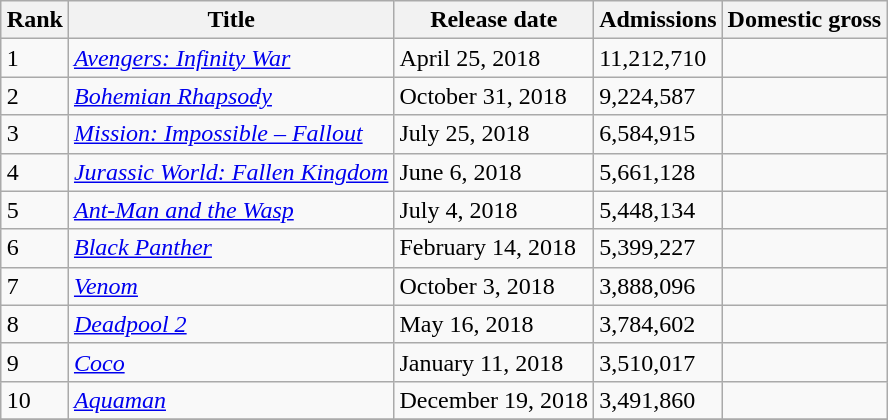<table class="wikitable sortable" style="margin:auto; margin:auto;">
<tr>
<th>Rank</th>
<th>Title</th>
<th>Release date</th>
<th>Admissions</th>
<th>Domestic gross</th>
</tr>
<tr>
<td>1</td>
<td><em><a href='#'>Avengers: Infinity War</a></em></td>
<td>April 25, 2018</td>
<td>11,212,710</td>
<td></td>
</tr>
<tr>
<td>2</td>
<td><em><a href='#'>Bohemian Rhapsody</a></em></td>
<td>October 31, 2018</td>
<td>9,224,587</td>
<td></td>
</tr>
<tr>
<td>3</td>
<td><em><a href='#'>Mission: Impossible – Fallout</a></em></td>
<td>July 25, 2018</td>
<td>6,584,915</td>
<td></td>
</tr>
<tr>
<td>4</td>
<td><em><a href='#'>Jurassic World: Fallen Kingdom</a></em></td>
<td>June 6, 2018</td>
<td>5,661,128</td>
<td></td>
</tr>
<tr>
<td>5</td>
<td><em><a href='#'>Ant-Man and the Wasp</a></em></td>
<td>July 4, 2018</td>
<td>5,448,134</td>
<td></td>
</tr>
<tr>
<td>6</td>
<td><em><a href='#'>Black Panther</a></em></td>
<td>February 14, 2018</td>
<td>5,399,227</td>
<td></td>
</tr>
<tr>
<td>7</td>
<td><em><a href='#'>Venom</a></em></td>
<td>October 3, 2018</td>
<td>3,888,096</td>
<td></td>
</tr>
<tr>
<td>8</td>
<td><em><a href='#'>Deadpool 2</a></em></td>
<td>May 16, 2018</td>
<td>3,784,602</td>
<td></td>
</tr>
<tr>
<td>9</td>
<td><em><a href='#'>Coco</a></em></td>
<td>January 11, 2018</td>
<td>3,510,017</td>
<td></td>
</tr>
<tr>
<td>10</td>
<td><em><a href='#'>Aquaman</a></em></td>
<td>December 19, 2018</td>
<td>3,491,860</td>
<td></td>
</tr>
<tr>
</tr>
</table>
